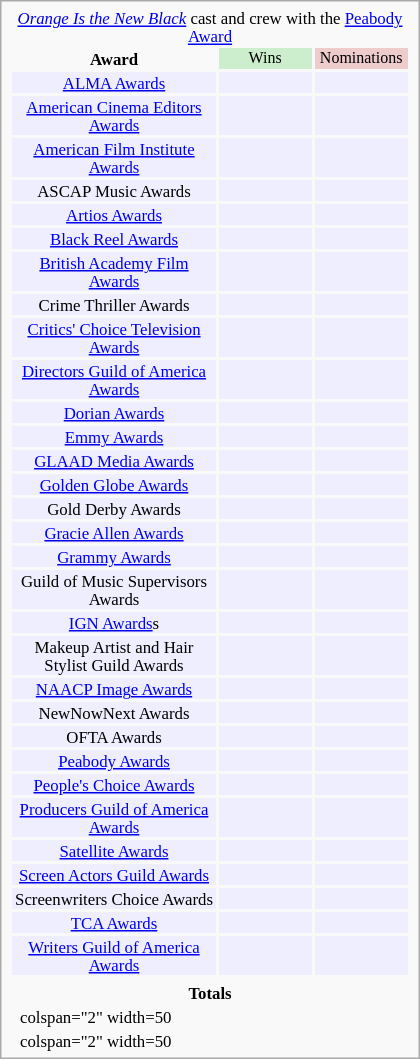<table class="infobox" style="width: 25em; text-align: left; font-size: 70%; vertical-align: middle">
<tr>
<td colspan="3" style="text-align:center;"> <em><a href='#'>Orange Is the New Black</a></em> cast and crew with the <a href='#'>Peabody Award</a><br><table class="collapsible collapsed" style="width:100%">
<tr>
<th style="vertical-align: middle;">Award</th>
<td style="background:#cceecc; font-size:8pt;" width="60px">Wins</td>
<td style="background:#eecccc; font-size:8pt;" width="60px">Nominations</td>
</tr>
<tr bgcolor=#eeeeff>
<td align="center"><a href='#'>ALMA Awards</a></td>
<td></td>
<td></td>
</tr>
<tr bgcolor=#eeeeff>
<td align="center"><a href='#'>American Cinema Editors Awards</a></td>
<td></td>
<td></td>
</tr>
<tr bgcolor=#eeeeff>
<td align="center"><a href='#'>American Film Institute Awards</a></td>
<td></td>
<td></td>
</tr>
<tr bgcolor=#eeeeff>
<td align="center">ASCAP Music Awards</td>
<td></td>
<td></td>
</tr>
<tr bgcolor=#eeeeff>
<td align="center"><a href='#'>Artios Awards</a></td>
<td></td>
<td></td>
</tr>
<tr bgcolor=#eeeeff>
<td align="center"><a href='#'>Black Reel Awards</a></td>
<td></td>
<td></td>
</tr>
<tr bgcolor=#eeeeff>
<td align="center"><a href='#'>British Academy Film Awards</a></td>
<td></td>
<td></td>
</tr>
<tr bgcolor=#eeeeff>
<td align="center">Crime Thriller Awards</td>
<td></td>
<td></td>
</tr>
<tr bgcolor=#eeeeff>
<td align="center"><a href='#'>Critics' Choice Television Awards</a></td>
<td></td>
<td></td>
</tr>
<tr bgcolor=#eeeeff>
<td align="center"><a href='#'>Directors Guild of America Awards</a></td>
<td></td>
<td></td>
</tr>
<tr bgcolor=#eeeeff>
<td align="center"><a href='#'>Dorian Awards</a></td>
<td></td>
<td></td>
</tr>
<tr bgcolor=#eeeeff>
<td align="center"><a href='#'>Emmy Awards</a></td>
<td></td>
<td></td>
</tr>
<tr bgcolor=#eeeeff>
<td align="center"><a href='#'>GLAAD Media Awards</a></td>
<td></td>
<td></td>
</tr>
<tr bgcolor=#eeeeff>
<td align="center"><a href='#'>Golden Globe Awards</a></td>
<td></td>
<td></td>
</tr>
<tr bgcolor=#eeeeff>
<td align="center">Gold Derby Awards</td>
<td></td>
<td></td>
</tr>
<tr bgcolor=#eeeeff>
<td align="center"><a href='#'>Gracie Allen Awards</a></td>
<td></td>
<td></td>
</tr>
<tr bgcolor=#eeeeff>
<td align="center"><a href='#'>Grammy Awards</a></td>
<td></td>
<td></td>
</tr>
<tr bgcolor=#eeeeff>
<td align="center">Guild of Music Supervisors Awards</td>
<td></td>
<td></td>
</tr>
<tr bgcolor=#eeeeff>
<td align="center"><a href='#'>IGN Awards</a>s</td>
<td></td>
<td></td>
</tr>
<tr bgcolor=#eeeeff>
<td align="center">Makeup Artist and Hair Stylist Guild Awards</td>
<td></td>
<td></td>
</tr>
<tr bgcolor=#eeeeff>
<td align="center"><a href='#'>NAACP Image Awards</a></td>
<td></td>
<td></td>
</tr>
<tr bgcolor=#eeeeff>
<td align="center">NewNowNext Awards</td>
<td></td>
<td></td>
</tr>
<tr bgcolor=#eeeeff>
<td align="center">OFTA Awards</td>
<td></td>
<td></td>
</tr>
<tr bgcolor=#eeeeff>
<td align="center"><a href='#'>Peabody Awards</a></td>
<td></td>
<td></td>
</tr>
<tr bgcolor=#eeeeff>
<td align="center"><a href='#'>People's Choice Awards</a></td>
<td></td>
<td></td>
</tr>
<tr bgcolor=#eeeeff>
<td align="center"><a href='#'>Producers Guild of America Awards</a></td>
<td></td>
<td></td>
</tr>
<tr bgcolor=#eeeeff>
<td align="center"><a href='#'>Satellite Awards</a></td>
<td></td>
<td></td>
</tr>
<tr bgcolor=#eeeeff>
<td align="center"><a href='#'>Screen Actors Guild Awards</a></td>
<td></td>
<td></td>
</tr>
<tr bgcolor=#eeeeff>
<td align="center">Screenwriters Choice Awards</td>
<td></td>
<td></td>
</tr>
<tr bgcolor=#eeeeff>
<td align="center"><a href='#'>TCA Awards</a></td>
<td></td>
<td></td>
</tr>
<tr bgcolor=#eeeeff>
<td align="center"><a href='#'>Writers Guild of America Awards</a></td>
<td></td>
<td></td>
</tr>
</table>
</td>
</tr>
<tr>
<td colspan="3" style="text-align:center;"><strong>Totals</strong></td>
</tr>
<tr>
<td></td>
<td>colspan="2" width=50 </td>
</tr>
<tr>
<td></td>
<td>colspan="2" width=50 </td>
</tr>
</table>
